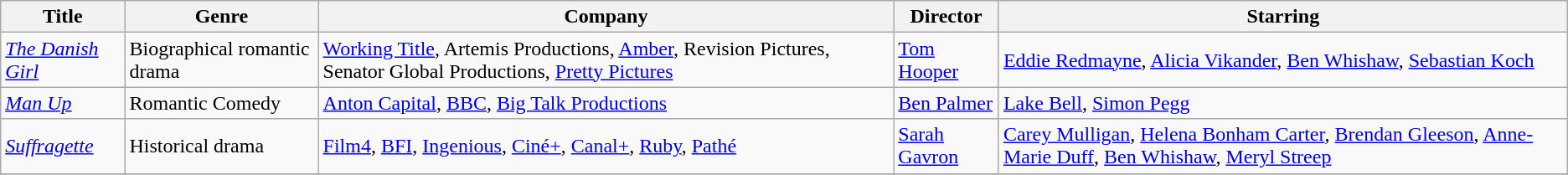<table class="wikitable unsortable">
<tr>
<th>Title</th>
<th>Genre</th>
<th>Company</th>
<th>Director</th>
<th>Starring</th>
</tr>
<tr>
<td><em><a href='#'>The Danish Girl</a></em></td>
<td>Biographical romantic drama</td>
<td><a href='#'>Working Title</a>, Artemis Productions, <a href='#'>Amber</a>, Revision Pictures, Senator Global Productions, <a href='#'>Pretty Pictures</a></td>
<td><a href='#'>Tom Hooper</a></td>
<td><a href='#'>Eddie Redmayne</a>, <a href='#'>Alicia Vikander</a>, <a href='#'>Ben Whishaw</a>, <a href='#'>Sebastian Koch</a></td>
</tr>
<tr>
<td><em><a href='#'>Man Up</a></em></td>
<td>Romantic Comedy</td>
<td><a href='#'>Anton Capital</a>, <a href='#'>BBC</a>, <a href='#'>Big Talk Productions</a></td>
<td><a href='#'>Ben Palmer</a></td>
<td><a href='#'>Lake Bell</a>, <a href='#'>Simon Pegg</a></td>
</tr>
<tr>
<td><em><a href='#'>Suffragette</a></em></td>
<td>Historical drama</td>
<td><a href='#'>Film4</a>, <a href='#'>BFI</a>, <a href='#'>Ingenious</a>, <a href='#'>Ciné+</a>, <a href='#'>Canal+</a>, <a href='#'>Ruby</a>, <a href='#'>Pathé</a></td>
<td><a href='#'>Sarah Gavron</a></td>
<td><a href='#'>Carey Mulligan</a>, <a href='#'>Helena Bonham Carter</a>, <a href='#'>Brendan Gleeson</a>, <a href='#'>Anne-Marie Duff</a>, <a href='#'>Ben Whishaw</a>, <a href='#'>Meryl Streep</a></td>
</tr>
<tr>
</tr>
</table>
